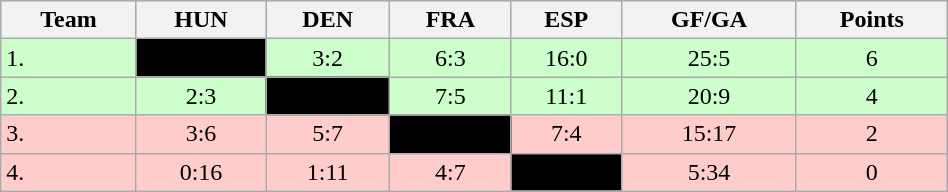<table class="wikitable" bgcolor="#EFEFFF" width="50%">
<tr bgcolor="#BCD2EE">
<th>Team</th>
<th>HUN</th>
<th>DEN</th>
<th>FRA</th>
<th>ESP</th>
<th>GF/GA</th>
<th>Points</th>
</tr>
<tr bgcolor="#ccffcc" align="center">
<td align="left">1. </td>
<td style="background:#000000;"></td>
<td>3:2</td>
<td>6:3</td>
<td>16:0</td>
<td>25:5</td>
<td>6</td>
</tr>
<tr bgcolor="#ccffcc" align="center">
<td align="left">2. </td>
<td>2:3</td>
<td style="background:#000000;"></td>
<td>7:5</td>
<td>11:1</td>
<td>20:9</td>
<td>4</td>
</tr>
<tr bgcolor="#ffcccc" align="center">
<td align="left">3. </td>
<td>3:6</td>
<td>5:7</td>
<td style="background:#000000;"></td>
<td>7:4</td>
<td>15:17</td>
<td>2</td>
</tr>
<tr bgcolor="#ffcccc" align="center">
<td align="left">4. </td>
<td>0:16</td>
<td>1:11</td>
<td>4:7</td>
<td style="background:#000000;"></td>
<td>5:34</td>
<td>0</td>
</tr>
</table>
